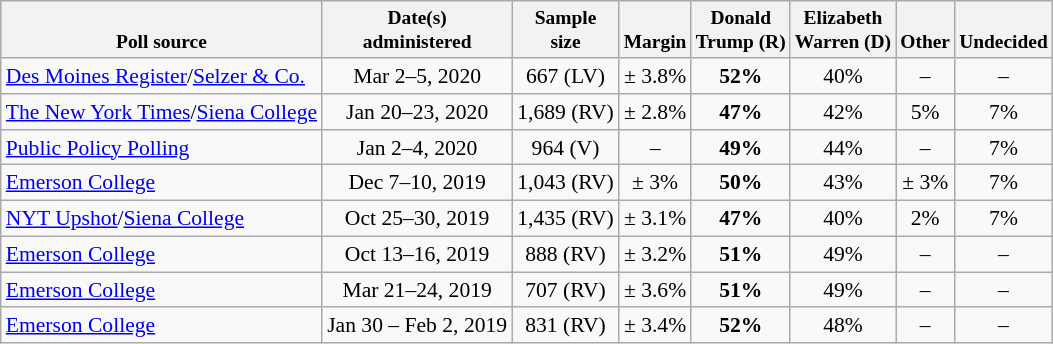<table class="wikitable" style="font-size:90%;text-align:center;">
<tr valign=bottom style="font-size:90%;">
<th>Poll source</th>
<th>Date(s)<br>administered</th>
<th>Sample<br>size</th>
<th>Margin<br></th>
<th>Donald<br>Trump (R)</th>
<th>Elizabeth<br>Warren (D)</th>
<th>Other</th>
<th>Undecided</th>
</tr>
<tr>
<td style="text-align:left;"><a href='#'>Des Moines Register</a>/<a href='#'>Selzer & Co.</a></td>
<td>Mar 2–5, 2020</td>
<td>667 (LV)</td>
<td>± 3.8%</td>
<td><strong>52%</strong></td>
<td>40%</td>
<td>–</td>
<td>–</td>
</tr>
<tr>
<td style="text-align:left;"><a href='#'>The New York Times</a>/<a href='#'>Siena College</a></td>
<td>Jan 20–23, 2020</td>
<td>1,689 (RV)</td>
<td>± 2.8%</td>
<td><strong>47%</strong></td>
<td>42%</td>
<td>5%</td>
<td>7%</td>
</tr>
<tr>
<td style="text-align:left;"><a href='#'>Public Policy Polling</a></td>
<td>Jan 2–4, 2020</td>
<td>964 (V)</td>
<td>–</td>
<td><strong>49%</strong></td>
<td>44%</td>
<td>–</td>
<td>7%</td>
</tr>
<tr>
<td style="text-align:left;"><a href='#'>Emerson College</a></td>
<td>Dec 7–10, 2019</td>
<td>1,043 (RV)</td>
<td>± 3%</td>
<td><strong>50%</strong></td>
<td>43%</td>
<td>± 3%</td>
<td>7%</td>
</tr>
<tr>
<td style="text-align:left;"><a href='#'>NYT Upshot</a>/<a href='#'>Siena College</a></td>
<td>Oct 25–30, 2019</td>
<td>1,435 (RV)</td>
<td>± 3.1%</td>
<td><strong>47%</strong></td>
<td>40%</td>
<td>2%</td>
<td>7%</td>
</tr>
<tr>
<td style="text-align:left;"><a href='#'>Emerson College</a></td>
<td>Oct 13–16, 2019</td>
<td>888 (RV)</td>
<td>± 3.2%</td>
<td><strong>51%</strong></td>
<td>49%</td>
<td>–</td>
<td>–</td>
</tr>
<tr>
<td style="text-align:left;"><a href='#'>Emerson College</a></td>
<td>Mar 21–24, 2019</td>
<td>707 (RV)</td>
<td>± 3.6%</td>
<td><strong>51%</strong></td>
<td>49%</td>
<td>–</td>
<td>–</td>
</tr>
<tr>
<td style="text-align:left;"><a href='#'>Emerson College</a></td>
<td>Jan 30 – Feb 2, 2019</td>
<td>831 (RV)</td>
<td>± 3.4%</td>
<td><strong>52%</strong></td>
<td>48%</td>
<td>–</td>
<td>–</td>
</tr>
</table>
